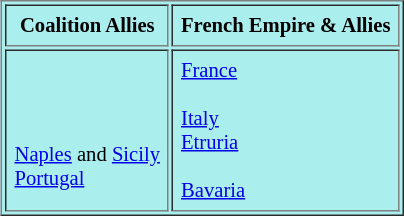<table border="1" cellpadding="5" style="clear:right; font-size:86%; margin:1.46em 0 0 1.2em; background:#aee; float:right;">
<tr>
<th>Coalition Allies</th>
<th>French Empire & Allies</th>
</tr>
<tr>
<td><br><br><br> <a href='#'>Naples</a> and <a href='#'>Sicily</a><br> <a href='#'>Portugal</a><br></td>
<td> <a href='#'>France</a><br><br> <a href='#'>Italy</a><br> <a href='#'>Etruria</a><br> <br> <a href='#'>Bavaria</a><br></td>
</tr>
</table>
